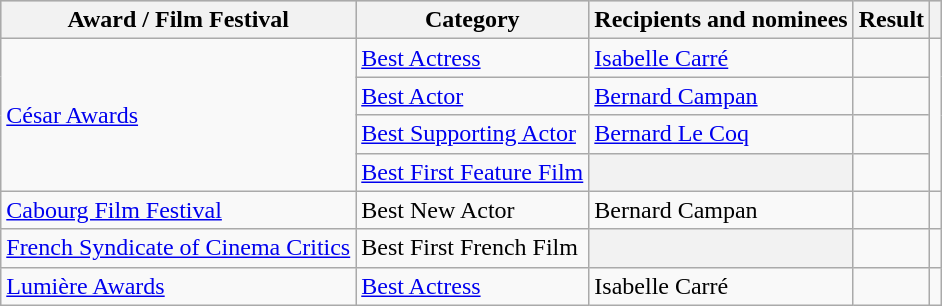<table class="wikitable plainrowheaders sortable">
<tr style="background:#ccc; text-align:center;">
<th scope="col">Award / Film Festival</th>
<th scope="col">Category</th>
<th scope="col">Recipients and nominees</th>
<th scope="col">Result</th>
<th scope="col"></th>
</tr>
<tr>
<td rowspan=4><a href='#'>César Awards</a></td>
<td><a href='#'>Best Actress</a></td>
<td><a href='#'>Isabelle Carré</a></td>
<td></td>
<td rowspan="4" align="center"></td>
</tr>
<tr>
<td><a href='#'>Best Actor</a></td>
<td><a href='#'>Bernard Campan</a></td>
<td></td>
</tr>
<tr>
<td><a href='#'>Best Supporting Actor</a></td>
<td><a href='#'>Bernard Le Coq</a></td>
<td></td>
</tr>
<tr>
<td><a href='#'>Best First Feature Film</a></td>
<th></th>
<td></td>
</tr>
<tr>
<td><a href='#'>Cabourg Film Festival</a></td>
<td>Best New Actor</td>
<td>Bernard Campan</td>
<td></td>
<td align="center"></td>
</tr>
<tr>
<td><a href='#'>French Syndicate of Cinema Critics</a></td>
<td>Best First French Film</td>
<th></th>
<td></td>
<td></td>
</tr>
<tr>
<td><a href='#'>Lumière Awards</a></td>
<td><a href='#'>Best Actress</a></td>
<td>Isabelle Carré</td>
<td></td>
<td align="center"></td>
</tr>
</table>
